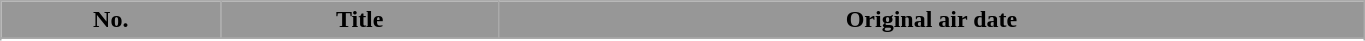<table class="wikitable plainrowheaders" width="72%">
<tr>
<th scope="col" style="background-color: #979797;"><span>No.</span></th>
<th scope="col" style="background-color: #979797;"><span>Title</span></th>
<th scope="col" style="background-color: #979797;"><span>Original air date</span></th>
</tr>
<tr>
</tr>
<tr>
</tr>
<tr>
</tr>
<tr>
</tr>
<tr>
</tr>
<tr>
</tr>
<tr>
</tr>
<tr>
</tr>
<tr>
</tr>
<tr>
</tr>
<tr>
</tr>
<tr>
</tr>
<tr>
</tr>
<tr>
</tr>
<tr>
</tr>
<tr>
</tr>
</table>
